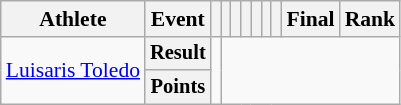<table class=wikitable style="font-size:90%;">
<tr>
<th>Athlete</th>
<th>Event</th>
<th></th>
<th></th>
<th></th>
<th></th>
<th></th>
<th></th>
<th></th>
<th>Final</th>
<th>Rank</th>
</tr>
<tr align=center>
<td align=left rowspan=2><a href='#'>Luisaris Toledo</a></td>
<th style="font-size:95%">Result</th>
<td rowspan=2></td>
<td colspan=8 rowspan=2></td>
</tr>
<tr align=center>
<th style="font-size:95%">Points</th>
</tr>
</table>
